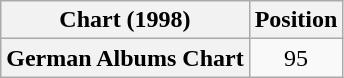<table class="wikitable plainrowheaders" style="text-align:center;">
<tr>
<th scope="col">Chart (1998)</th>
<th scope="col">Position</th>
</tr>
<tr>
<th scope="row">German Albums Chart</th>
<td align="center">95</td>
</tr>
</table>
